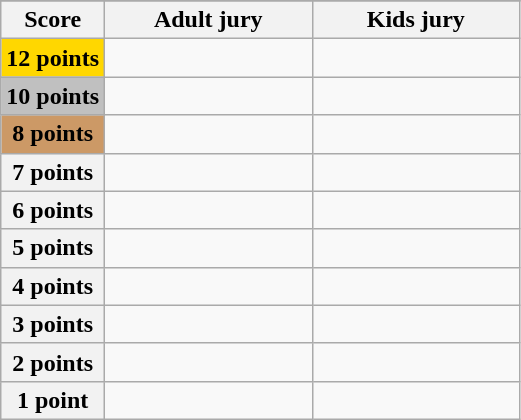<table class="wikitable">
<tr>
</tr>
<tr>
<th scope="col" width="20%">Score</th>
<th scope="col" width="40%">Adult jury</th>
<th scope="col" width="40%">Kids jury</th>
</tr>
<tr>
<th scope="row" style="background:gold">12 points</th>
<td></td>
<td></td>
</tr>
<tr>
<th scope="row" style="background:silver">10 points</th>
<td></td>
<td></td>
</tr>
<tr>
<th scope="row" style="background:#CC9966">8 points</th>
<td></td>
<td></td>
</tr>
<tr>
<th scope="row">7 points</th>
<td></td>
<td></td>
</tr>
<tr>
<th scope="row">6 points</th>
<td></td>
<td></td>
</tr>
<tr>
<th scope="row">5 points</th>
<td></td>
<td></td>
</tr>
<tr>
<th scope="row">4 points</th>
<td></td>
<td></td>
</tr>
<tr>
<th scope="row">3 points</th>
<td></td>
<td></td>
</tr>
<tr>
<th scope="row">2 points</th>
<td></td>
<td></td>
</tr>
<tr>
<th scope="row">1 point</th>
<td></td>
<td></td>
</tr>
</table>
